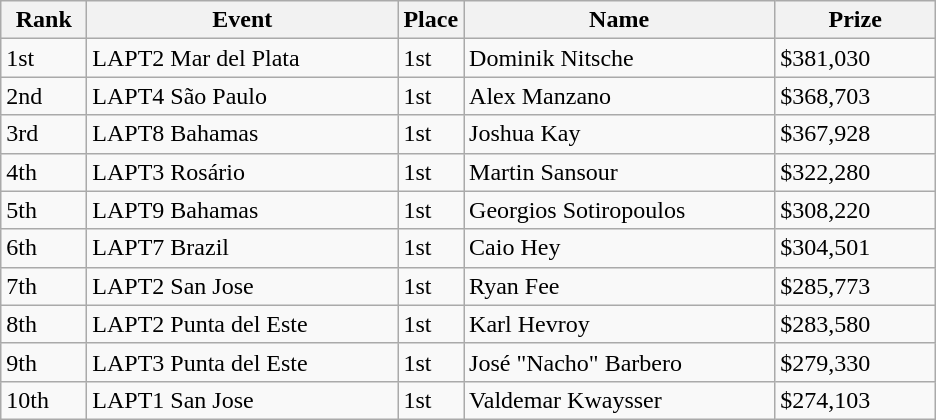<table class="wikitable">
<tr>
<th width="50">Rank</th>
<th width="200">Event</th>
<th width="30">Place</th>
<th width="200">Name</th>
<th width="100">Prize</th>
</tr>
<tr>
<td>1st</td>
<td> LAPT2 Mar del Plata</td>
<td>1st</td>
<td> Dominik Nitsche</td>
<td>$381,030</td>
</tr>
<tr>
<td>2nd</td>
<td> LAPT4 São Paulo</td>
<td>1st</td>
<td> Alex Manzano</td>
<td>$368,703</td>
</tr>
<tr>
<td>3rd</td>
<td> LAPT8 Bahamas</td>
<td>1st</td>
<td> Joshua Kay</td>
<td>$367,928</td>
</tr>
<tr>
<td>4th</td>
<td> LAPT3 Rosário</td>
<td>1st</td>
<td> Martin Sansour</td>
<td>$322,280</td>
</tr>
<tr>
<td>5th</td>
<td> LAPT9 Bahamas</td>
<td>1st</td>
<td> Georgios Sotiropoulos</td>
<td>$308,220</td>
</tr>
<tr>
<td>6th</td>
<td> LAPT7 Brazil</td>
<td>1st</td>
<td> Caio Hey</td>
<td>$304,501</td>
</tr>
<tr>
<td>7th</td>
<td> LAPT2 San Jose</td>
<td>1st</td>
<td> Ryan Fee</td>
<td>$285,773</td>
</tr>
<tr>
<td>8th</td>
<td> LAPT2 Punta del Este</td>
<td>1st</td>
<td> Karl Hevroy</td>
<td>$283,580</td>
</tr>
<tr>
<td>9th</td>
<td> LAPT3 Punta del Este</td>
<td>1st</td>
<td> José "Nacho" Barbero</td>
<td>$279,330</td>
</tr>
<tr>
<td>10th</td>
<td> LAPT1 San Jose</td>
<td>1st</td>
<td> Valdemar Kwaysser</td>
<td>$274,103</td>
</tr>
</table>
